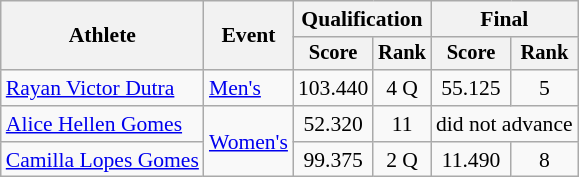<table class=wikitable style=font-size:90%;text-align:center>
<tr>
<th rowspan=2>Athlete</th>
<th rowspan=2>Event</th>
<th colspan=2>Qualification</th>
<th colspan=2>Final</th>
</tr>
<tr style=font-size:95%>
<th>Score</th>
<th>Rank</th>
<th>Score</th>
<th>Rank</th>
</tr>
<tr>
<td align=left><a href='#'>Rayan Victor Dutra</a></td>
<td align=left><a href='#'>Men's</a></td>
<td>103.440</td>
<td>4 Q</td>
<td>55.125</td>
<td>5</td>
</tr>
<tr>
<td align=left><a href='#'>Alice Hellen Gomes</a></td>
<td align=left rowspan=2><a href='#'>Women's</a></td>
<td>52.320</td>
<td>11</td>
<td colspan=2>did not advance</td>
</tr>
<tr>
<td align=left><a href='#'>Camilla Lopes Gomes</a></td>
<td>99.375</td>
<td>2 Q</td>
<td>11.490</td>
<td>8</td>
</tr>
</table>
